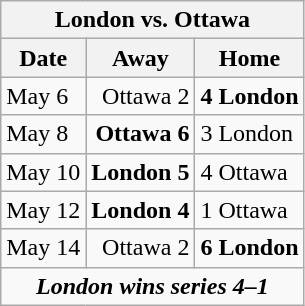<table class="wikitable">
<tr>
<th bgcolor="#DDDDDD" colspan="4">London vs. Ottawa</th>
</tr>
<tr>
<th>Date</th>
<th>Away</th>
<th>Home</th>
</tr>
<tr>
<td>May 6</td>
<td align="right">Ottawa 2</td>
<td><strong>4 London</strong></td>
</tr>
<tr>
<td>May 8</td>
<td align="right"><strong>Ottawa 6</strong></td>
<td>3 London</td>
</tr>
<tr>
<td>May 10</td>
<td align="right"><strong>London 5</strong></td>
<td>4 Ottawa</td>
</tr>
<tr>
<td>May 12</td>
<td align="right"><strong>London 4</strong></td>
<td>1 Ottawa</td>
</tr>
<tr>
<td>May 14</td>
<td align="right">Ottawa 2</td>
<td><strong>6 London</strong></td>
</tr>
<tr align="center">
<td colspan="4"><strong><em>London wins series 4–1</em></strong></td>
</tr>
</table>
